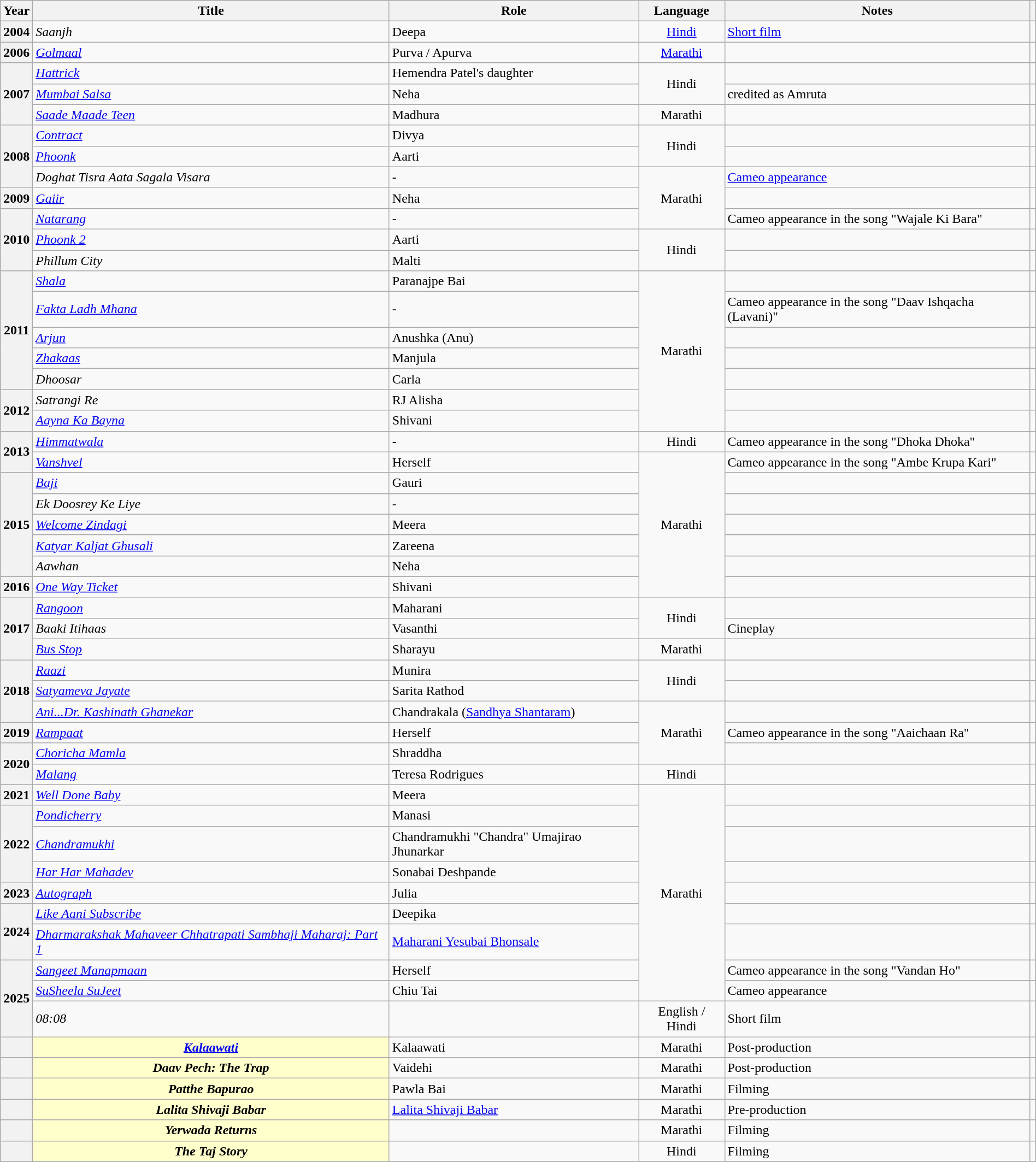<table class="wikitable plainrowheaders sortable" style="margin-right: 0;">
<tr>
<th scope="col">Year</th>
<th scope="col">Title</th>
<th scope="col">Role</th>
<th>Language</th>
<th scope="col" class="unsortable">Notes</th>
<th scope="col" class="unsortable"></th>
</tr>
<tr>
<th scope="row" style="text-align: center;">2004</th>
<td><em>Saanjh</em></td>
<td>Deepa</td>
<td style="text-align: center;"><a href='#'>Hindi</a></td>
<td><a href='#'>Short film</a></td>
<td style="text-align: center;"></td>
</tr>
<tr>
<th scope="row" style="text-align: center;">2006</th>
<td><em><a href='#'>Golmaal</a></em></td>
<td>Purva / Apurva </td>
<td style="text-align: center;"><a href='#'>Marathi</a></td>
<td></td>
<td style="text-align: center;"></td>
</tr>
<tr>
<th scope="row" rowspan="3" style="text-align: center;">2007</th>
<td><em><a href='#'>Hattrick</a></em></td>
<td>Hemendra Patel's daughter</td>
<td rowspan="2" style="text-align: center;">Hindi</td>
<td></td>
<td style="text-align: center;"></td>
</tr>
<tr>
<td><em><a href='#'>Mumbai Salsa</a></em></td>
<td>Neha</td>
<td>credited as Amruta</td>
<td style="text-align: center;"></td>
</tr>
<tr>
<td><em><a href='#'>Saade Maade Teen</a></em></td>
<td>Madhura</td>
<td style="text-align: center;">Marathi</td>
<td></td>
<td style="text-align: center;"></td>
</tr>
<tr>
<th scope="row" rowspan="3" style="text-align: center;">2008</th>
<td><em><a href='#'>Contract</a></em></td>
<td>Divya</td>
<td rowspan="2" style="text-align: center;">Hindi</td>
<td></td>
<td style="text-align: center;"></td>
</tr>
<tr>
<td><em><a href='#'>Phoonk</a></em></td>
<td>Aarti</td>
<td></td>
<td style="text-align: center;"></td>
</tr>
<tr>
<td><em>Doghat Tisra Aata Sagala Visara</em></td>
<td>-</td>
<td rowspan="3" style="text-align: center;">Marathi</td>
<td><a href='#'>Cameo appearance</a></td>
<td style="text-align: center;"></td>
</tr>
<tr>
<th scope="row" style="text-align: center;">2009</th>
<td><em><a href='#'>Gaiir</a></em></td>
<td>Neha</td>
<td></td>
<td style="text-align: center;"></td>
</tr>
<tr>
<th scope="row" rowspan="3" style="text-align: center;">2010</th>
<td><em><a href='#'>Natarang</a></em></td>
<td>-</td>
<td>Cameo appearance in the song "Wajale Ki Bara"</td>
<td style="text-align: center;"></td>
</tr>
<tr>
<td><em><a href='#'>Phoonk 2</a></em></td>
<td>Aarti</td>
<td rowspan="2" style="text-align: center;">Hindi</td>
<td></td>
<td style="text-align: center;"></td>
</tr>
<tr>
<td><em>Phillum City</em></td>
<td>Malti</td>
<td></td>
<td style="text-align: center;"></td>
</tr>
<tr>
<th scope="row" rowspan="5" style="text-align: center;">2011</th>
<td><em><a href='#'>Shala</a></em></td>
<td>Paranajpe Bai</td>
<td rowspan="7" style="text-align: center;">Marathi</td>
<td></td>
<td style="text-align: center;"></td>
</tr>
<tr>
<td><em><a href='#'>Fakta Ladh Mhana</a></em></td>
<td>-</td>
<td>Cameo appearance in the song "Daav Ishqacha (Lavani)"</td>
<td style="text-align: center;"></td>
</tr>
<tr>
<td><em><a href='#'>Arjun</a></em></td>
<td>Anushka (Anu)</td>
<td></td>
<td style="text-align: center;"></td>
</tr>
<tr>
<td><em><a href='#'>Zhakaas</a></em></td>
<td>Manjula</td>
<td></td>
<td style="text-align: center;"></td>
</tr>
<tr>
<td><em>Dhoosar</em></td>
<td>Carla</td>
<td></td>
<td style="text-align: center;"></td>
</tr>
<tr>
<th scope="row" rowspan="2" style="text-align: center;">2012</th>
<td><em>Satrangi Re</em></td>
<td>RJ Alisha</td>
<td></td>
<td style="text-align: center;"></td>
</tr>
<tr>
<td><em><a href='#'>Aayna Ka Bayna</a></em></td>
<td>Shivani</td>
<td></td>
<td style="text-align: center;"></td>
</tr>
<tr>
<th rowspan="2" scope="row" style="text-align: center;">2013</th>
<td><em><a href='#'>Himmatwala</a></em></td>
<td>-</td>
<td style="text-align: center;">Hindi</td>
<td>Cameo appearance in the song "Dhoka Dhoka"</td>
<td style="text-align: center;"></td>
</tr>
<tr>
<td><em><a href='#'>Vanshvel</a></em></td>
<td>Herself</td>
<td rowspan="7" style="text-align: center;">Marathi</td>
<td>Cameo appearance in the song "Ambe Krupa Kari"</td>
<td style="text-align: center;"></td>
</tr>
<tr>
<th scope="row" rowspan="5" style="text-align: center;">2015</th>
<td><em><a href='#'>Baji</a></em></td>
<td>Gauri</td>
<td></td>
<td style="text-align: center;"></td>
</tr>
<tr>
<td><em>Ek Doosrey Ke Liye</em></td>
<td>-</td>
<td></td>
<td style="text-align: center;"></td>
</tr>
<tr>
<td><em><a href='#'>Welcome Zindagi</a></em></td>
<td>Meera</td>
<td></td>
<td style="text-align: center;"></td>
</tr>
<tr>
<td><em><a href='#'>Katyar Kaljat Ghusali</a></em></td>
<td>Zareena</td>
<td></td>
<td style="text-align: center;"></td>
</tr>
<tr>
<td><em>Aawhan</em></td>
<td>Neha</td>
<td></td>
<td style="text-align: center;"></td>
</tr>
<tr>
<th scope="row" style="text-align: center;">2016</th>
<td><em><a href='#'>One Way Ticket</a></em></td>
<td>Shivani</td>
<td></td>
<td style="text-align: center;"></td>
</tr>
<tr>
<th scope="row" rowspan="3" style="text-align: center;">2017</th>
<td><em><a href='#'>Rangoon</a></em></td>
<td>Maharani</td>
<td rowspan="2" style="text-align: center;">Hindi</td>
<td></td>
<td style="text-align: center;"></td>
</tr>
<tr>
<td><em>Baaki Itihaas</em></td>
<td>Vasanthi</td>
<td>Cineplay</td>
<td style="text-align: center;"></td>
</tr>
<tr>
<td><em><a href='#'>Bus Stop</a></em></td>
<td>Sharayu</td>
<td style="text-align: center;">Marathi</td>
<td></td>
<td style="text-align: center;"></td>
</tr>
<tr>
<th rowspan="3" scope="row" style="text-align: center;">2018</th>
<td><em><a href='#'>Raazi</a></em></td>
<td>Munira</td>
<td rowspan="2" style="text-align: center;">Hindi</td>
<td></td>
<td style="text-align: center;"></td>
</tr>
<tr>
<td><em><a href='#'>Satyameva Jayate</a></em></td>
<td>Sarita Rathod</td>
<td></td>
<td style="text-align: center;"></td>
</tr>
<tr>
<td><em><a href='#'>Ani...Dr. Kashinath Ghanekar</a></em></td>
<td>Chandrakala (<a href='#'>Sandhya Shantaram</a>)</td>
<td rowspan="3" style="text-align: center;">Marathi</td>
<td></td>
<td style="text-align: center;"></td>
</tr>
<tr>
<th scope="row" style="text-align: center;">2019</th>
<td><em><a href='#'>Rampaat</a></em></td>
<td>Herself</td>
<td>Cameo appearance in the song "Aaichaan Ra"</td>
<td style="text-align: center;"></td>
</tr>
<tr>
<th scope="row" rowspan="2" style="text-align: center;">2020</th>
<td><em><a href='#'>Choricha Mamla</a></em></td>
<td>Shraddha</td>
<td></td>
<td style="text-align: center;"></td>
</tr>
<tr>
<td><em><a href='#'>Malang</a></em></td>
<td>Teresa Rodrigues</td>
<td style="text-align: center;">Hindi</td>
<td></td>
<td style="text-align: center;"></td>
</tr>
<tr>
<th scope="row" style="text-align: center;">2021</th>
<td><em><a href='#'>Well Done Baby</a></em></td>
<td>Meera</td>
<td rowspan="9" style="text-align: center;">Marathi</td>
<td></td>
<td style="text-align: center;"></td>
</tr>
<tr>
<th rowspan="3" scope="row" style="text-align: center;">2022</th>
<td><em><a href='#'>Pondicherry</a></em></td>
<td>Manasi</td>
<td></td>
<td style="text-align: center;"></td>
</tr>
<tr>
<td><em><a href='#'>Chandramukhi</a></em></td>
<td>Chandramukhi "Chandra" Umajirao Jhunarkar</td>
<td></td>
<td style="text-align: center;"></td>
</tr>
<tr>
<td><em><a href='#'>Har Har Mahadev</a></em></td>
<td>Sonabai Deshpande</td>
<td></td>
<td style="text-align: center;"></td>
</tr>
<tr>
<th scope="row" style="text-align: center;">2023</th>
<td><em><a href='#'>Autograph</a></em></td>
<td>Julia</td>
<td></td>
<td style="text-align: center;"></td>
</tr>
<tr>
<th rowspan="2" scope="row" style="text-align: center;">2024</th>
<td><em><a href='#'>Like Aani Subscribe</a></em></td>
<td>Deepika</td>
<td></td>
<td style="text-align: center;"></td>
</tr>
<tr>
<td><em><a href='#'>Dharmarakshak Mahaveer Chhatrapati Sambhaji Maharaj: Part 1</a></em></td>
<td><a href='#'>Maharani Yesubai Bhonsale</a></td>
<td></td>
<td style="text-align: center;"></td>
</tr>
<tr>
<th rowspan="3" scope="row" style="text-align: center;">2025</th>
<td><em><a href='#'>Sangeet Manapmaan</a></em></td>
<td>Herself</td>
<td>Cameo appearance in the song "Vandan Ho"</td>
<td style="text-align: center;"></td>
</tr>
<tr>
<td><em><a href='#'>SuSheela SuJeet</a></em></td>
<td>Chiu Tai</td>
<td>Cameo appearance</td>
<td style="text-align: center;"></td>
</tr>
<tr>
<td><em>08:08</em></td>
<td></td>
<td style="text-align: center;">English / Hindi</td>
<td>Short film</td>
<td style="text-align: center;"></td>
</tr>
<tr>
<th></th>
<th scope="row" align="left"style="background:#ffc;"><em><a href='#'>Kalaawati</a></em> </th>
<td>Kalaawati</td>
<td style="text-align: center;">Marathi</td>
<td>Post-production</td>
<td style="text-align: center;"></td>
</tr>
<tr>
<th></th>
<th scope="row" align="left" style="background:#ffc;"><em>Daav Pech: The Trap</em> </th>
<td>Vaidehi</td>
<td style="text-align: center;">Marathi</td>
<td>Post-production</td>
<td style="text-align: center;"></td>
</tr>
<tr>
<th></th>
<th scope="row" align="left" style="background:#ffc;"><em>Patthe Bapurao</em> </th>
<td>Pawla Bai</td>
<td style="text-align: center;">Marathi</td>
<td>Filming</td>
<td style="text-align: center;"></td>
</tr>
<tr>
<th></th>
<th scope="row" align="left"style="background:#ffc;"><em>Lalita Shivaji Babar</em> </th>
<td><a href='#'>Lalita Shivaji Babar</a></td>
<td style="text-align: center;">Marathi</td>
<td>Pre-production</td>
<td style="text-align: center;"></td>
</tr>
<tr>
<th></th>
<th scope="row" align="left"style="background:#ffc;"><em>Yerwada Returns</em> </th>
<td></td>
<td style="text-align: center;">Marathi</td>
<td>Filming</td>
<td style="text-align: center;"></td>
</tr>
<tr>
<th></th>
<th scope="row" align="left"style="background:#ffc;"><em>The Taj Story</em> </th>
<td></td>
<td style="text-align: center;">Hindi</td>
<td>Filming</td>
<td style="text-align: center;"></td>
</tr>
</table>
